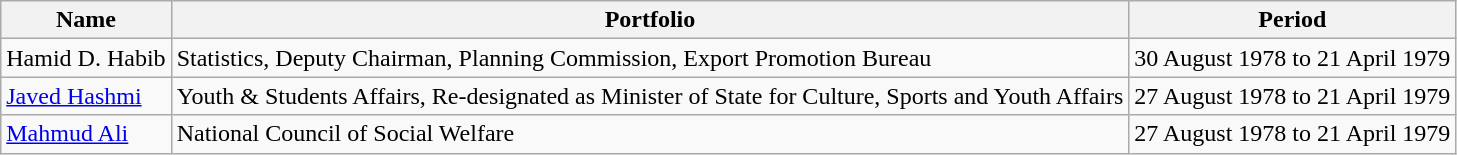<table class="wikitable sortable">
<tr>
<th>Name</th>
<th>Portfolio</th>
<th>Period</th>
</tr>
<tr>
<td>Hamid D. Habib</td>
<td>Statistics, Deputy Chairman, Planning Commission, Export Promotion Bureau</td>
<td>30 August 1978 to 21 April 1979</td>
</tr>
<tr>
<td><a href='#'>Javed Hashmi</a></td>
<td>Youth & Students Affairs, Re-designated as Minister of State for Culture, Sports and Youth Affairs</td>
<td>27 August 1978 to 21 April 1979</td>
</tr>
<tr>
<td><a href='#'>Mahmud Ali</a></td>
<td>National Council of Social Welfare</td>
<td>27 August 1978 to 21 April 1979</td>
</tr>
</table>
